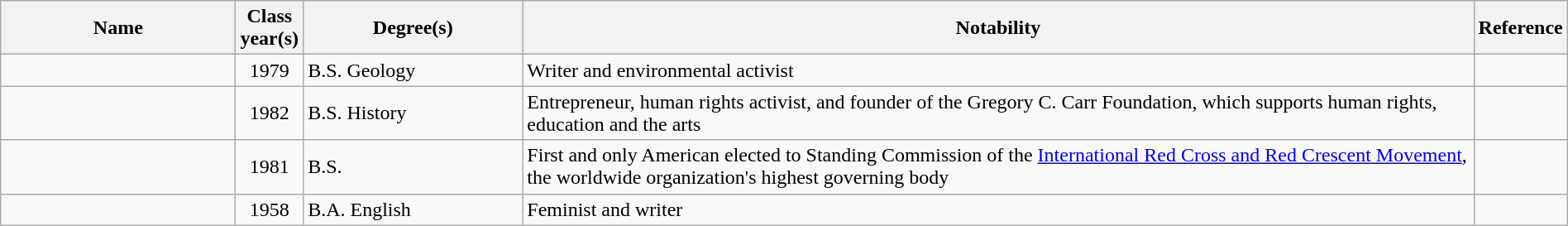<table class="wikitable sortable" style="width:100%">
<tr>
<th style="width:15%;" class="unsortable">Name</th>
<th style="width:3%;">Class year(s)</th>
<th style="width:14%;">Degree(s)</th>
<th style="width:*;" class="unsortable">Notability</th>
<th style="width:3%;" class="unsortable">Reference</th>
</tr>
<tr>
<td></td>
<td style="text-align:center;">1979</td>
<td>B.S. Geology</td>
<td>Writer and environmental activist</td>
<td style="text-align:center;"></td>
</tr>
<tr>
<td></td>
<td style="text-align:center;">1982</td>
<td>B.S. History</td>
<td>Entrepreneur, human rights activist, and founder of the Gregory C. Carr Foundation, which supports human rights, education and the arts</td>
<td style="text-align:center;"></td>
</tr>
<tr>
<td></td>
<td style="text-align:center;">1981</td>
<td>B.S.</td>
<td>First and only American elected to Standing Commission of the <a href='#'>International Red Cross and Red Crescent Movement</a>, the worldwide organization's highest governing body</td>
<td style="text-align:center;"></td>
</tr>
<tr>
<td></td>
<td style="text-align:center;">1958</td>
<td>B.A. English</td>
<td>Feminist and writer</td>
<td style="text-align:center;"></td>
</tr>
</table>
